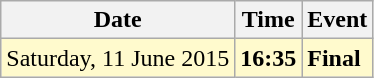<table class="wikitable">
<tr>
<th>Date</th>
<th>Time</th>
<th>Event</th>
</tr>
<tr style="background:lemonchiffon;">
<td>Saturday, 11 June 2015</td>
<td><strong>16:35</strong></td>
<td><strong>Final</strong></td>
</tr>
</table>
